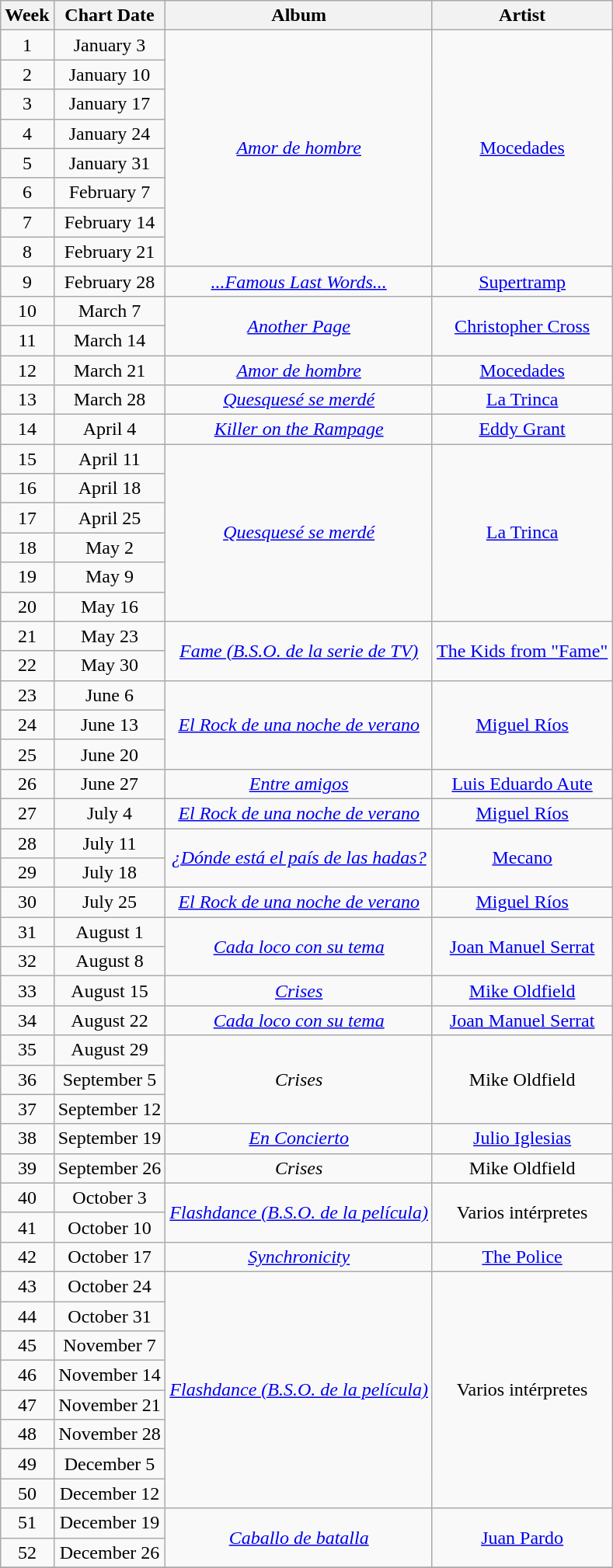<table class="wikitable" style="text-align: center">
<tr>
<th width="">Week</th>
<th width="">Chart Date</th>
<th width="">Album</th>
<th width="">Artist</th>
</tr>
<tr>
<td>1</td>
<td>January 3</td>
<td rowspan="8"><em><a href='#'>Amor de hombre</a></em></td>
<td rowspan="8"><a href='#'>Mocedades</a></td>
</tr>
<tr>
<td>2</td>
<td>January 10</td>
</tr>
<tr>
<td>3</td>
<td>January 17</td>
</tr>
<tr>
<td>4</td>
<td>January 24</td>
</tr>
<tr>
<td>5</td>
<td>January 31</td>
</tr>
<tr>
<td>6</td>
<td>February 7</td>
</tr>
<tr>
<td>7</td>
<td>February 14</td>
</tr>
<tr>
<td>8</td>
<td>February 21</td>
</tr>
<tr>
<td>9</td>
<td>February 28</td>
<td><em><a href='#'>...Famous Last Words...</a></em></td>
<td><a href='#'>Supertramp</a></td>
</tr>
<tr>
<td>10</td>
<td>March 7</td>
<td rowspan="2"><em><a href='#'>Another Page</a></em></td>
<td rowspan="2"><a href='#'>Christopher Cross</a></td>
</tr>
<tr>
<td>11</td>
<td>March 14</td>
</tr>
<tr>
<td>12</td>
<td>March 21</td>
<td><em><a href='#'>Amor de hombre</a></em></td>
<td><a href='#'>Mocedades</a></td>
</tr>
<tr>
<td>13</td>
<td>March 28</td>
<td><em><a href='#'>Quesquesé se merdé</a></em></td>
<td><a href='#'>La Trinca</a></td>
</tr>
<tr>
<td>14</td>
<td>April 4</td>
<td><em><a href='#'>Killer on the Rampage</a></em></td>
<td><a href='#'>Eddy Grant</a></td>
</tr>
<tr>
<td>15</td>
<td>April 11</td>
<td rowspan="6"><em><a href='#'>Quesquesé se merdé</a></em></td>
<td rowspan="6"><a href='#'>La Trinca</a></td>
</tr>
<tr>
<td>16</td>
<td>April 18</td>
</tr>
<tr>
<td>17</td>
<td>April 25</td>
</tr>
<tr>
<td>18</td>
<td>May 2</td>
</tr>
<tr>
<td>19</td>
<td>May 9</td>
</tr>
<tr>
<td>20</td>
<td>May 16</td>
</tr>
<tr>
<td>21</td>
<td>May 23</td>
<td rowspan="2"><em><a href='#'>Fame (B.S.O. de la serie de TV)</a></em></td>
<td rowspan="2"><a href='#'>The Kids from "Fame"</a></td>
</tr>
<tr>
<td>22</td>
<td>May 30</td>
</tr>
<tr>
<td>23</td>
<td>June 6</td>
<td rowspan="3"><em><a href='#'>El Rock de una noche de verano</a></em></td>
<td rowspan="3"><a href='#'>Miguel Ríos</a></td>
</tr>
<tr>
<td>24</td>
<td>June 13</td>
</tr>
<tr>
<td>25</td>
<td>June 20</td>
</tr>
<tr>
<td>26</td>
<td>June 27</td>
<td><em><a href='#'>Entre amigos</a></em></td>
<td><a href='#'>Luis Eduardo Aute</a></td>
</tr>
<tr>
<td>27</td>
<td>July 4</td>
<td><em><a href='#'>El Rock de una noche de verano</a></em></td>
<td><a href='#'>Miguel Ríos</a></td>
</tr>
<tr>
<td>28</td>
<td>July 11</td>
<td rowspan="2"><em><a href='#'>¿Dónde está el país de las hadas?</a></em></td>
<td rowspan="2"><a href='#'>Mecano</a></td>
</tr>
<tr>
<td>29</td>
<td>July 18</td>
</tr>
<tr>
<td>30</td>
<td>July 25</td>
<td><em><a href='#'>El Rock de una noche de verano</a></em></td>
<td><a href='#'>Miguel Ríos</a></td>
</tr>
<tr>
<td>31</td>
<td>August 1</td>
<td rowspan="2"><em><a href='#'>Cada loco con su tema</a></em></td>
<td rowspan="2"><a href='#'>Joan Manuel Serrat</a></td>
</tr>
<tr>
<td>32</td>
<td>August 8</td>
</tr>
<tr>
<td>33</td>
<td>August 15</td>
<td><em><a href='#'>Crises</a></em></td>
<td><a href='#'>Mike Oldfield</a></td>
</tr>
<tr>
<td>34</td>
<td>August 22</td>
<td><em><a href='#'>Cada loco con su tema</a></em></td>
<td><a href='#'>Joan Manuel Serrat</a></td>
</tr>
<tr>
<td>35</td>
<td>August 29</td>
<td rowspan="3"><em>Crises</em></td>
<td rowspan="3">Mike Oldfield</td>
</tr>
<tr>
<td>36</td>
<td>September 5</td>
</tr>
<tr>
<td>37</td>
<td>September 12</td>
</tr>
<tr>
<td>38</td>
<td>September 19</td>
<td><em><a href='#'>En Concierto</a></em></td>
<td><a href='#'>Julio Iglesias</a></td>
</tr>
<tr>
<td>39</td>
<td>September 26</td>
<td><em>Crises</em></td>
<td>Mike Oldfield</td>
</tr>
<tr>
<td>40</td>
<td>October 3</td>
<td rowspan="2"><em><a href='#'>Flashdance (B.S.O. de la película)</a></em></td>
<td rowspan="2">Varios intérpretes</td>
</tr>
<tr>
<td>41</td>
<td>October 10</td>
</tr>
<tr>
<td>42</td>
<td>October 17</td>
<td><em><a href='#'>Synchronicity</a></em></td>
<td><a href='#'>The Police</a></td>
</tr>
<tr>
<td>43</td>
<td>October 24</td>
<td rowspan="8"><em><a href='#'>Flashdance (B.S.O. de la película)</a></em></td>
<td rowspan="8">Varios intérpretes</td>
</tr>
<tr>
<td>44</td>
<td>October 31</td>
</tr>
<tr>
<td>45</td>
<td>November 7</td>
</tr>
<tr>
<td>46</td>
<td>November 14</td>
</tr>
<tr>
<td>47</td>
<td>November 21</td>
</tr>
<tr>
<td>48</td>
<td>November 28</td>
</tr>
<tr>
<td>49</td>
<td>December 5</td>
</tr>
<tr>
<td>50</td>
<td>December 12</td>
</tr>
<tr>
<td>51</td>
<td>December 19</td>
<td rowspan="2"><em><a href='#'>Caballo de batalla</a></em></td>
<td rowspan="2"><a href='#'>Juan Pardo</a></td>
</tr>
<tr>
<td>52</td>
<td>December 26</td>
</tr>
<tr>
</tr>
</table>
